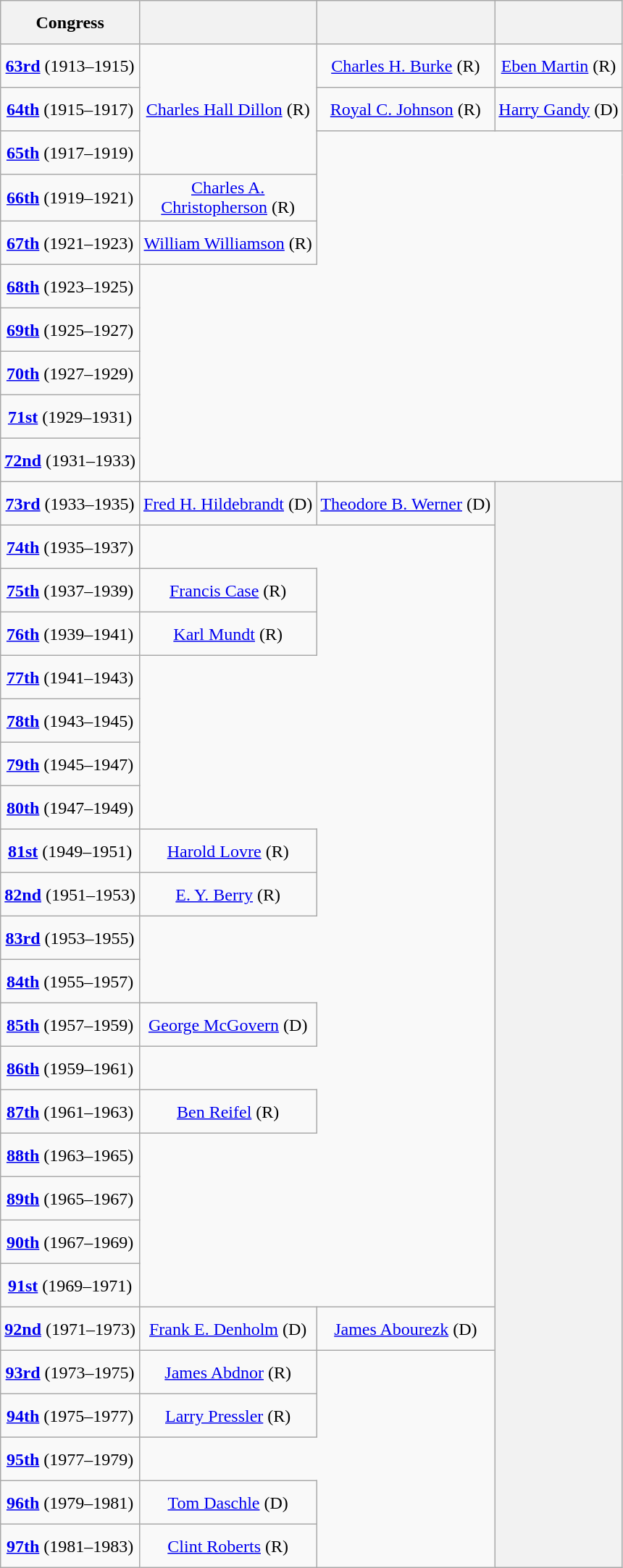<table class="wikitable sticky-header" style="text-align:center">
<tr style="height:2.5em">
<th>Congress</th>
<th></th>
<th></th>
<th></th>
</tr>
<tr style="height:2.5em">
<td><strong><a href='#'>63rd</a></strong> (1913–1915)</td>
<td rowspan="3" ><a href='#'>Charles Hall Dillon</a> (R)</td>
<td><a href='#'>Charles H. Burke</a> (R)</td>
<td><a href='#'>Eben Martin</a> (R)</td>
</tr>
<tr style="height:2.5em">
<td><strong><a href='#'>64th</a></strong> (1915–1917)</td>
<td><a href='#'>Royal C. Johnson</a> (R)</td>
<td><a href='#'>Harry Gandy</a> (D)</td>
</tr>
<tr style="height:2.5em">
<td><strong><a href='#'>65th</a></strong> (1917–1919)</td>
</tr>
<tr style="height:2.5em">
<td><strong><a href='#'>66th</a></strong> (1919–1921)</td>
<td><a href='#'>Charles A.<br>Christopherson</a> (R)</td>
</tr>
<tr style="height:2.5em">
<td><strong><a href='#'>67th</a></strong> (1921–1923)</td>
<td><a href='#'>William Williamson</a> (R)</td>
</tr>
<tr style="height:2.5em">
<td><strong><a href='#'>68th</a></strong> (1923–1925)</td>
</tr>
<tr style="height:2.5em">
<td><strong><a href='#'>69th</a></strong> (1925–1927)</td>
</tr>
<tr style="height:2.5em">
<td><strong><a href='#'>70th</a></strong> (1927–1929)</td>
</tr>
<tr style="height:2.5em">
<td><strong><a href='#'>71st</a></strong> (1929–1931)</td>
</tr>
<tr style="height:2.5em">
<td><strong><a href='#'>72nd</a></strong> (1931–1933)</td>
</tr>
<tr style="height:2.5em">
<td><strong><a href='#'>73rd</a></strong> (1933–1935)</td>
<td><a href='#'>Fred H. Hildebrandt</a> (D)</td>
<td><a href='#'>Theodore B. Werner</a> (D)</td>
<th rowspan=99></th>
</tr>
<tr style="height:2.5em">
<td><strong><a href='#'>74th</a></strong> (1935–1937)</td>
</tr>
<tr style="height:2.5em">
<td><strong><a href='#'>75th</a></strong> (1937–1939)</td>
<td><a href='#'>Francis Case</a> (R)</td>
</tr>
<tr style="height:2.5em">
<td><strong><a href='#'>76th</a></strong> (1939–1941)</td>
<td><a href='#'>Karl Mundt</a> (R)</td>
</tr>
<tr style="height:2.5em">
<td><strong><a href='#'>77th</a></strong> (1941–1943)</td>
</tr>
<tr style="height:2.5em">
<td><strong><a href='#'>78th</a></strong> (1943–1945)</td>
</tr>
<tr style="height:2.5em">
<td><strong><a href='#'>79th</a></strong> (1945–1947)</td>
</tr>
<tr style="height:2.5em">
<td><strong><a href='#'>80th</a></strong> (1947–1949)</td>
</tr>
<tr style="height:2.5em">
<td><strong><a href='#'>81st</a></strong> (1949–1951)</td>
<td><a href='#'>Harold Lovre</a> (R)</td>
</tr>
<tr style="height:2.5em">
<td><strong><a href='#'>82nd</a></strong> (1951–1953)</td>
<td><a href='#'>E. Y. Berry</a> (R)</td>
</tr>
<tr style="height:2.5em">
<td><strong><a href='#'>83rd</a></strong> (1953–1955)</td>
</tr>
<tr style="height:2.5em">
<td><strong><a href='#'>84th</a></strong> (1955–1957)</td>
</tr>
<tr style="height:2.5em">
<td><strong><a href='#'>85th</a></strong> (1957–1959)</td>
<td><a href='#'>George McGovern</a> (D)</td>
</tr>
<tr style="height:2.5em">
<td><strong><a href='#'>86th</a></strong> (1959–1961)</td>
</tr>
<tr style="height:2.5em">
<td><strong><a href='#'>87th</a></strong> (1961–1963)</td>
<td><a href='#'>Ben Reifel</a> (R)</td>
</tr>
<tr style="height:2.5em">
<td><strong><a href='#'>88th</a></strong> (1963–1965)</td>
</tr>
<tr style="height:2.5em">
<td><strong><a href='#'>89th</a></strong> (1965–1967)</td>
</tr>
<tr style="height:2.5em">
<td><strong><a href='#'>90th</a></strong> (1967–1969)</td>
</tr>
<tr style="height:2.5em">
<td><strong><a href='#'>91st</a></strong> (1969–1971)</td>
</tr>
<tr style="height:2.5em">
<td><strong><a href='#'>92nd</a></strong> (1971–1973)</td>
<td><a href='#'>Frank E. Denholm</a> (D)</td>
<td><a href='#'>James Abourezk</a> (D)</td>
</tr>
<tr style="height:2.5em">
<td><strong><a href='#'>93rd</a></strong> (1973–1975)</td>
<td><a href='#'>James Abdnor</a> (R)</td>
</tr>
<tr style="height:2.5em">
<td><strong><a href='#'>94th</a></strong> (1975–1977)</td>
<td><a href='#'>Larry Pressler</a> (R)</td>
</tr>
<tr style="height:2.5em">
<td><strong><a href='#'>95th</a></strong> (1977–1979)</td>
</tr>
<tr style="height:2.5em">
<td><strong><a href='#'>96th</a></strong> (1979–1981)</td>
<td><a href='#'>Tom Daschle</a> (D)</td>
</tr>
<tr style="height:2.5em">
<td><strong><a href='#'>97th</a></strong> (1981–1983)</td>
<td><a href='#'>Clint Roberts</a> (R)</td>
</tr>
</table>
